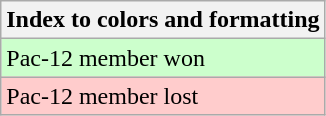<table class="wikitable">
<tr>
<th>Index to colors and formatting</th>
</tr>
<tr style="background:#cfc;">
<td>Pac-12 member won</td>
</tr>
<tr style="background:#fcc;">
<td>Pac-12 member lost</td>
</tr>
</table>
